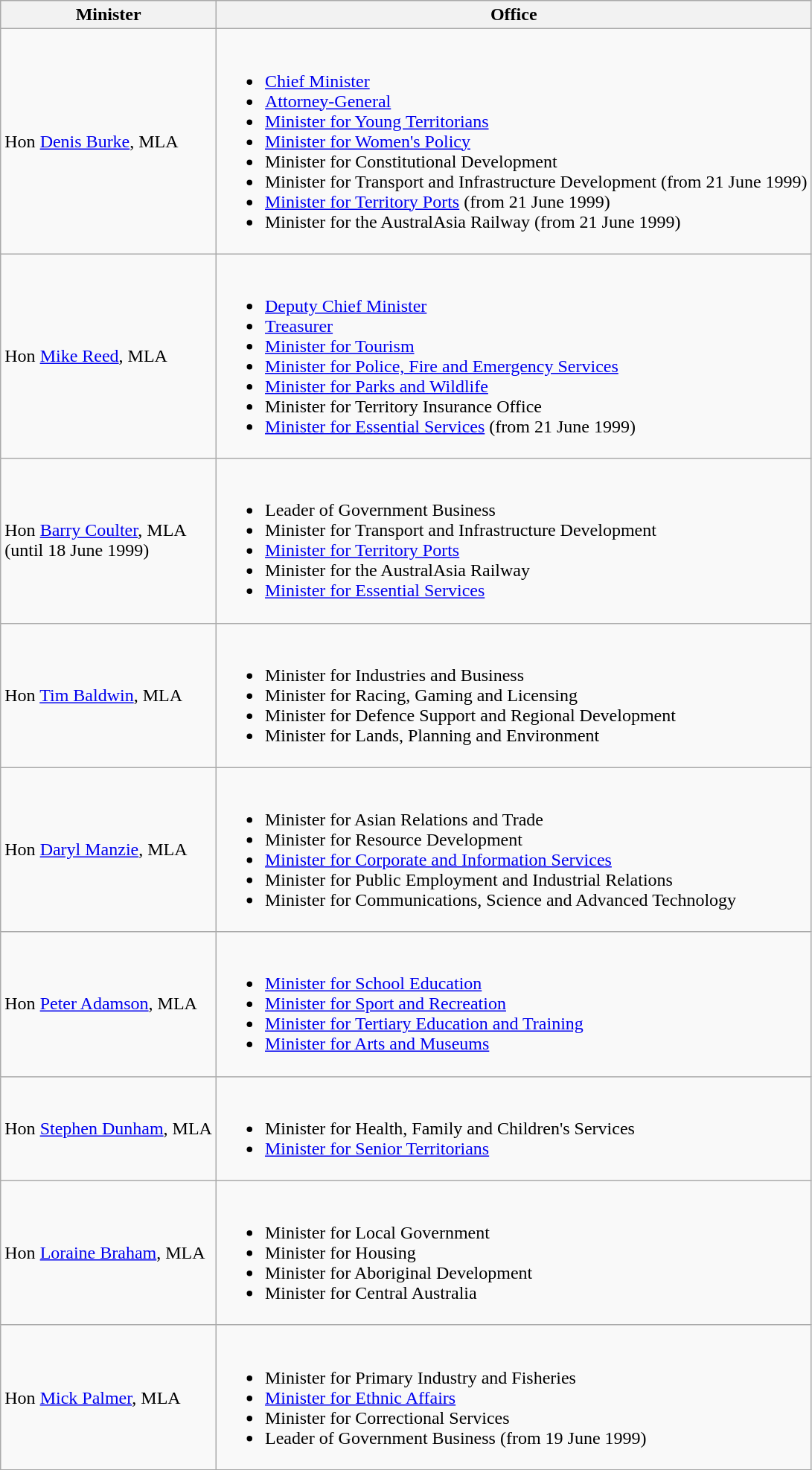<table class="wikitable">
<tr>
<th>Minister</th>
<th>Office</th>
</tr>
<tr>
<td>Hon <a href='#'>Denis Burke</a>, MLA</td>
<td><br><ul><li><a href='#'>Chief Minister</a></li><li><a href='#'>Attorney-General</a></li><li><a href='#'>Minister for Young Territorians</a></li><li><a href='#'>Minister for Women's Policy</a></li><li>Minister for Constitutional Development</li><li>Minister for Transport and Infrastructure Development (from 21 June 1999)</li><li><a href='#'>Minister for Territory Ports</a> (from 21 June 1999)</li><li>Minister for the AustralAsia Railway (from 21 June 1999)</li></ul></td>
</tr>
<tr>
<td>Hon <a href='#'>Mike Reed</a>, MLA</td>
<td><br><ul><li><a href='#'>Deputy Chief Minister</a></li><li><a href='#'>Treasurer</a></li><li><a href='#'>Minister for Tourism</a></li><li><a href='#'>Minister for Police, Fire and Emergency Services</a></li><li><a href='#'>Minister for Parks and Wildlife</a></li><li>Minister for Territory Insurance Office</li><li><a href='#'>Minister for Essential Services</a> (from 21 June 1999)</li></ul></td>
</tr>
<tr>
<td>Hon <a href='#'>Barry Coulter</a>, MLA<br>(until 18 June 1999)</td>
<td><br><ul><li>Leader of Government Business</li><li>Minister for Transport and Infrastructure Development</li><li><a href='#'>Minister for Territory Ports</a></li><li>Minister for the AustralAsia Railway</li><li><a href='#'>Minister for Essential Services</a></li></ul></td>
</tr>
<tr>
<td>Hon <a href='#'>Tim Baldwin</a>, MLA</td>
<td><br><ul><li>Minister for Industries and Business</li><li>Minister for Racing, Gaming and Licensing</li><li>Minister for Defence Support and Regional Development</li><li>Minister for Lands, Planning and Environment</li></ul></td>
</tr>
<tr>
<td>Hon <a href='#'>Daryl Manzie</a>, MLA</td>
<td><br><ul><li>Minister for Asian Relations and Trade</li><li>Minister for Resource Development</li><li><a href='#'>Minister for Corporate and Information Services</a></li><li>Minister for Public Employment and Industrial Relations</li><li>Minister for Communications, Science and Advanced Technology</li></ul></td>
</tr>
<tr>
<td>Hon <a href='#'>Peter Adamson</a>, MLA</td>
<td><br><ul><li><a href='#'>Minister for School Education</a></li><li><a href='#'>Minister for Sport and Recreation</a></li><li><a href='#'>Minister for Tertiary Education and Training</a></li><li><a href='#'>Minister for Arts and Museums</a></li></ul></td>
</tr>
<tr>
<td>Hon <a href='#'>Stephen Dunham</a>, MLA</td>
<td><br><ul><li>Minister for Health, Family and Children's Services</li><li><a href='#'>Minister for Senior Territorians</a></li></ul></td>
</tr>
<tr>
<td>Hon <a href='#'>Loraine Braham</a>, MLA</td>
<td><br><ul><li>Minister for Local Government</li><li>Minister for Housing</li><li>Minister for Aboriginal Development</li><li>Minister for Central Australia</li></ul></td>
</tr>
<tr>
<td>Hon <a href='#'>Mick Palmer</a>, MLA</td>
<td><br><ul><li>Minister for Primary Industry and Fisheries</li><li><a href='#'>Minister for Ethnic Affairs</a></li><li>Minister for Correctional Services</li><li>Leader of Government Business (from 19 June 1999) </li></ul></td>
</tr>
</table>
